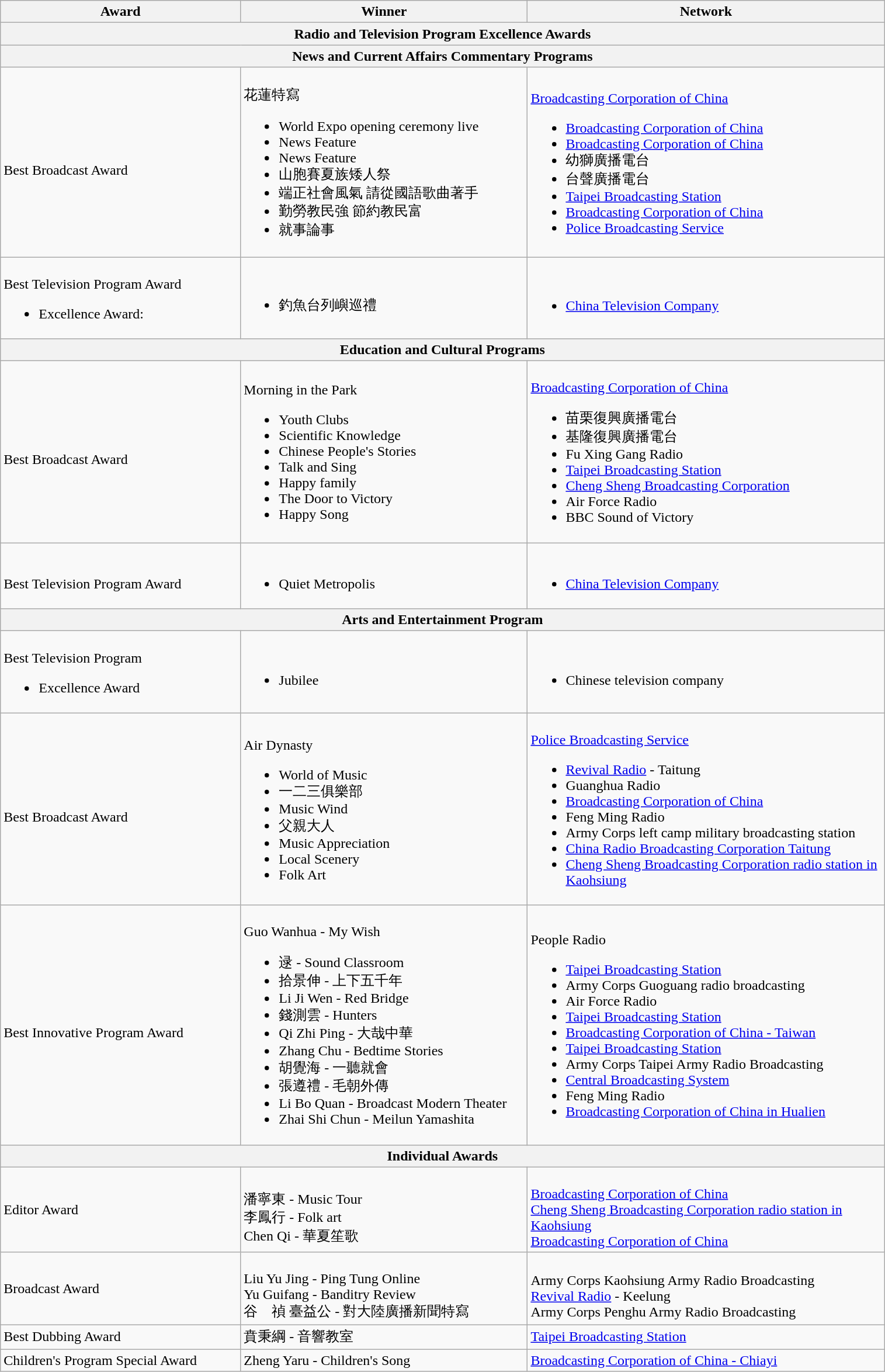<table class="wikitable">
<tr>
<th style="width:200pt;">Award</th>
<th style="width:240pt;">Winner</th>
<th style="width:300pt;">Network</th>
</tr>
<tr>
<th colspan=3 style="text-align:center" style="background:#99CCFF;">Radio and Television Program Excellence Awards</th>
</tr>
<tr>
<th colspan=3 style="text-align:center" style="background: LightSteelBlue;">News and Current Affairs Commentary Programs</th>
</tr>
<tr>
<td><br>Best Broadcast Award</td>
<td><br>花蓮特寫<ul><li>World Expo opening ceremony live</li><li>News Feature</li><li>News Feature</li><li>山胞賽夏族矮人祭</li><li>端正社會風氣 請從國語歌曲著手</li><li>勤勞教民強 節約教民富</li><li>就事論事</li></ul></td>
<td><br><a href='#'>Broadcasting Corporation of China</a><ul><li><a href='#'>Broadcasting Corporation of China</a></li><li><a href='#'>Broadcasting Corporation of China</a></li><li>幼獅廣播電台</li><li>台聲廣播電台</li><li><a href='#'>Taipei Broadcasting Station</a></li><li><a href='#'>Broadcasting Corporation of China</a></li><li><a href='#'>Police Broadcasting Service</a></li></ul></td>
</tr>
<tr>
<td><br>Best Television Program Award<ul><li>Excellence Award:</li></ul></td>
<td><br><ul><li>釣魚台列嶼巡禮</li></ul></td>
<td><br><ul><li><a href='#'>China Television Company</a></li></ul></td>
</tr>
<tr>
<th colspan=3 style="text-align:center" style="background: LightSteelBlue;">Education and Cultural Programs</th>
</tr>
<tr>
<td><br>Best Broadcast Award</td>
<td><br>Morning in the Park<ul><li>Youth Clubs</li><li>Scientific Knowledge</li><li>Chinese People's Stories</li><li>Talk and Sing</li><li>Happy family</li><li>The Door to Victory</li><li>Happy Song</li></ul></td>
<td><br><a href='#'>Broadcasting Corporation of China</a><ul><li>苗栗復興廣播電台</li><li>基隆復興廣播電台</li><li>Fu Xing Gang Radio</li><li><a href='#'>Taipei Broadcasting Station</a></li><li><a href='#'>Cheng Sheng Broadcasting Corporation</a></li><li>Air Force Radio</li><li>BBC Sound of Victory</li></ul></td>
</tr>
<tr>
<td><br>Best Television Program Award</td>
<td><br><ul><li>Quiet Metropolis</li></ul></td>
<td><br><ul><li><a href='#'>China Television Company</a></li></ul></td>
</tr>
<tr>
<th colspan=3 style="text-align:center" style="background: LightSteelBlue;">Arts and Entertainment Program</th>
</tr>
<tr>
<td><br>Best Television Program<ul><li>Excellence Award</li></ul></td>
<td><br><ul><li>Jubilee</li></ul></td>
<td><br><ul><li>Chinese television company</li></ul></td>
</tr>
<tr>
<td><br>Best Broadcast Award</td>
<td><br>Air Dynasty<ul><li>World of Music</li><li>一二三俱樂部</li><li>Music Wind</li><li>父親大人</li><li>Music Appreciation</li><li>Local Scenery</li><li>Folk Art</li></ul></td>
<td><br><a href='#'>Police Broadcasting Service</a><ul><li><a href='#'>Revival Radio</a> - Taitung</li><li>Guanghua Radio</li><li><a href='#'>Broadcasting Corporation of China</a></li><li>Feng Ming Radio</li><li>Army Corps left camp military broadcasting station</li><li><a href='#'>China Radio Broadcasting Corporation Taitung</a></li><li><a href='#'>Cheng Sheng Broadcasting Corporation radio station in Kaohsiung</a></li></ul></td>
</tr>
<tr>
<td><br>Best Innovative Program Award</td>
<td><br>Guo Wanhua - My Wish<ul><li>逯 - Sound Classroom</li><li>拾景伸 - 上下五千年</li><li>Li Ji Wen - Red Bridge</li><li>錢測雲 - Hunters</li><li>Qi Zhi Ping - 大哉中華</li><li>Zhang Chu - Bedtime Stories</li><li>胡覺海 - 一聽就會</li><li>張遵禮 - 毛朝外傳</li><li>Li Bo Quan - Broadcast Modern Theater</li><li>Zhai Shi Chun - Meilun Yamashita</li></ul></td>
<td><br>People Radio<ul><li><a href='#'>Taipei Broadcasting Station</a></li><li>Army Corps Guoguang radio broadcasting</li><li>Air Force Radio</li><li><a href='#'>Taipei Broadcasting Station</a></li><li><a href='#'>Broadcasting Corporation of China - Taiwan</a></li><li><a href='#'>Taipei Broadcasting Station</a></li><li>Army Corps Taipei Army Radio Broadcasting</li><li><a href='#'>Central Broadcasting System</a></li><li>Feng Ming Radio</li><li><a href='#'>Broadcasting Corporation of China in Hualien</a></li></ul></td>
</tr>
<tr>
<th colspan=3 style="text-align:center" style="background:#99CCFF;">Individual Awards</th>
</tr>
<tr>
<td>Editor Award</td>
<td><br>潘寧東 - Music Tour
<br>李鳳行 - Folk art
<br>Chen Qi - 華夏笙歌</td>
<td><br><a href='#'>Broadcasting Corporation of China</a>
<br><a href='#'>Cheng Sheng Broadcasting Corporation radio station in Kaohsiung</a>
<br><a href='#'>Broadcasting Corporation of China</a></td>
</tr>
<tr>
<td>Broadcast Award</td>
<td><br>Liu Yu Jing - Ping Tung Online
<br>Yu Guifang - Banditry Review
<br> 谷　禎 臺益公 - 對大陸廣播新聞特寫</td>
<td><br>Army Corps Kaohsiung Army Radio Broadcasting
<br><a href='#'>Revival Radio</a> - Keelung 
<br>Army Corps Penghu Army Radio Broadcasting</td>
</tr>
<tr>
<td>Best Dubbing Award</td>
<td>賁秉綱 - 音響教室</td>
<td><a href='#'>Taipei Broadcasting Station</a></td>
</tr>
<tr>
<td>Children's Program Special Award</td>
<td>Zheng Yaru - Children's Song</td>
<td><a href='#'>Broadcasting Corporation of China - Chiayi</a></td>
</tr>
</table>
